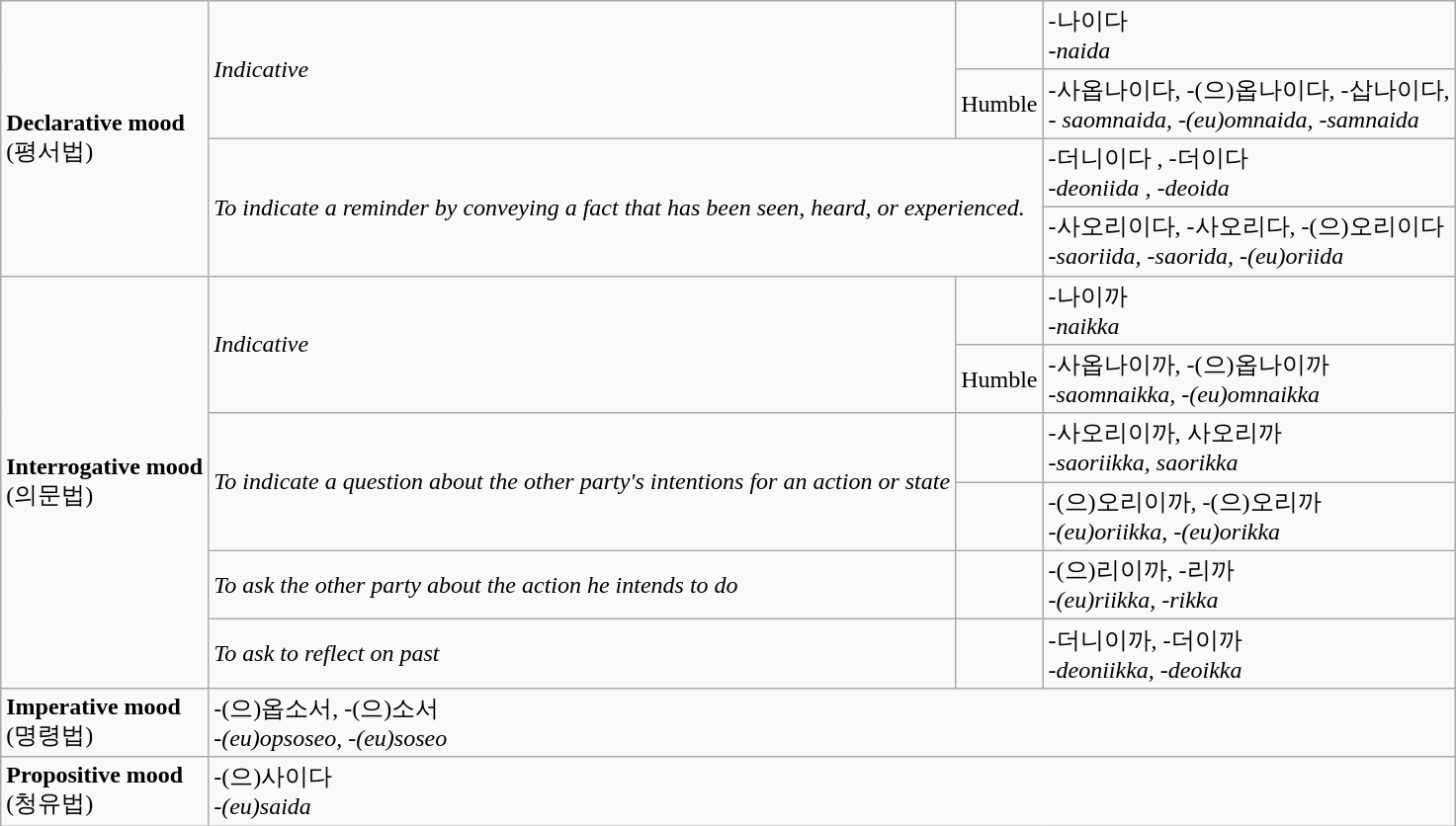<table class="wikitable">
<tr>
<td rowspan="4"><strong>Declarative mood</strong><br>(평서법)</td>
<td rowspan="2"><em>Indicative</em></td>
<td></td>
<td>-나이다<br><em>-naida</em></td>
</tr>
<tr>
<td>Humble</td>
<td>-사옵나이다, -(으)옵나이다,  -삽나이다,<br><em>- saomnaida,  -(eu)omnaida, -samnaida</em></td>
</tr>
<tr>
<td colspan="2" rowspan="2"><em>To  indicate a reminder by conveying a fact that has been seen, heard, or experienced.</em></td>
<td>-더니이다 , -더이다<br><em>-deoniida , -deoida</em></td>
</tr>
<tr>
<td>-사오리이다, -사오리다, -(으)오리이다<br><em>-saoriida, -saorida, -(eu)oriida</em></td>
</tr>
<tr>
<td rowspan="6"><strong>Interrogative mood</strong><br>(의문법)</td>
<td rowspan="2"><em>Indicative</em></td>
<td></td>
<td>-나이까<br>-<em>naikka</em></td>
</tr>
<tr>
<td>Humble</td>
<td>-사옵나이까, -(으)옵나이까<br><em>-saomnaikka, -(eu)omnaikka</em></td>
</tr>
<tr>
<td rowspan="2"><em>To indicate a question about the other party's intentions for an action or state</em></td>
<td></td>
<td>-사오리이까, 사오리까<br><em>-saoriikka, saorikka</em></td>
</tr>
<tr>
<td></td>
<td>-(으)오리이까, -(으)오리까<br><em>-(eu)oriikka, -(eu)orikka</em></td>
</tr>
<tr>
<td><em>To ask the other party about the action he intends to do</em></td>
<td></td>
<td>-(으)리이까, -리까<br><em>-(eu)riikka, -rikka</em></td>
</tr>
<tr>
<td><em>To ask to reflect on past</em></td>
<td></td>
<td>-더니이까, -더이까<br><em>-deoniikka, -deoikka</em></td>
</tr>
<tr>
<td><strong>Imperative mood</strong><br>(명령법)</td>
<td colspan="3">-(으)옵소서, -(으)소서<br><em>-(eu)opsoseo, -(eu)soseo</em></td>
</tr>
<tr>
<td><strong>Propositive mood</strong><br>(청유법)</td>
<td colspan="3">-(으)사이다<br><em>-(eu)saida</em></td>
</tr>
</table>
